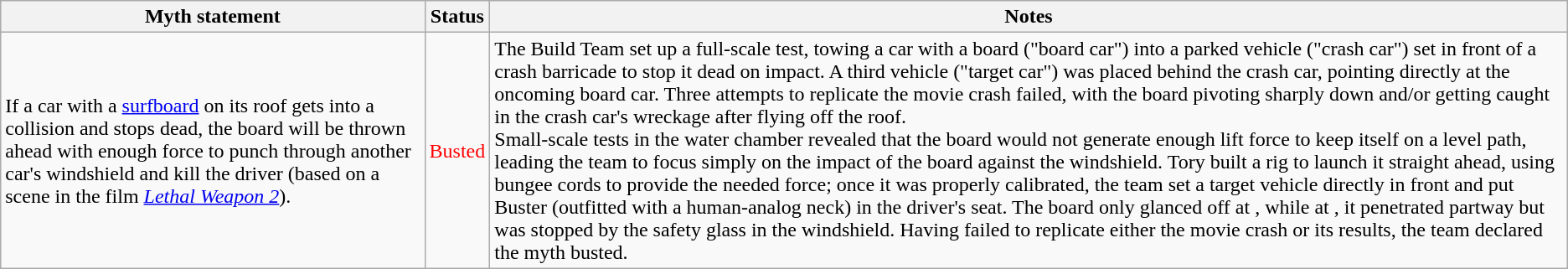<table class="wikitable plainrowheaders">
<tr>
<th>Myth statement</th>
<th>Status</th>
<th>Notes</th>
</tr>
<tr>
<td>If a car with a <a href='#'>surfboard</a> on its roof gets into a  collision and stops dead, the board will be thrown ahead with enough force to punch through another car's windshield and kill the driver (based on a scene in the film <em><a href='#'>Lethal Weapon 2</a></em>).</td>
<td style="color:red">Busted</td>
<td>The Build Team set up a full-scale test, towing a car with a board ("board car") into a parked vehicle ("crash car") set in front of a crash barricade to stop it dead on impact. A third vehicle ("target car") was placed  behind the crash car, pointing directly at the oncoming board car. Three attempts to replicate the movie crash failed, with the board pivoting sharply down and/or getting caught in the crash car's wreckage after flying off the roof.<br>Small-scale tests in the water chamber revealed that the board would not generate enough lift force to keep itself on a level path, leading the team to focus simply on the impact of the board against the windshield. Tory built a rig to launch it straight ahead, using bungee cords to provide the needed force; once it was properly calibrated, the team set a target vehicle directly in front and put Buster (outfitted with a human-analog neck) in the driver's seat. The board only glanced off at , while at , it penetrated partway but was stopped by the safety glass in the windshield. Having failed to replicate either the movie crash or its results, the team declared the myth busted.</td>
</tr>
</table>
